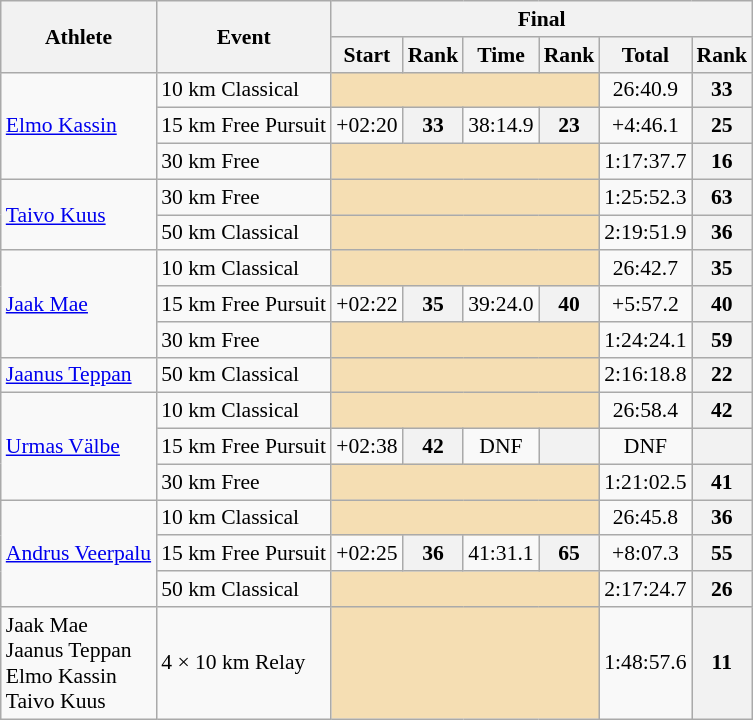<table class="wikitable" style="font-size:90%">
<tr>
<th rowspan="2">Athlete</th>
<th rowspan="2">Event</th>
<th colspan="6">Final</th>
</tr>
<tr>
<th>Start</th>
<th>Rank</th>
<th>Time</th>
<th>Rank</th>
<th>Total</th>
<th>Rank</th>
</tr>
<tr>
<td rowspan=3><a href='#'>Elmo Kassin</a></td>
<td>10 km Classical</td>
<td colspan=4 bgcolor="wheat"></td>
<td align="center">26:40.9</td>
<th align="center">33</th>
</tr>
<tr>
<td>15 km Free Pursuit</td>
<td align="center">+02:20</td>
<th align="center">33</th>
<td align="center">38:14.9</td>
<th align="center">23</th>
<td align="center">+4:46.1</td>
<th align="center">25</th>
</tr>
<tr>
<td>30 km Free</td>
<td colspan=4 bgcolor="wheat"></td>
<td align="center">1:17:37.7</td>
<th align="center">16</th>
</tr>
<tr>
<td rowspan=2><a href='#'>Taivo Kuus</a></td>
<td>30 km Free</td>
<td colspan=4 bgcolor="wheat"></td>
<td align="center">1:25:52.3</td>
<th align="center">63</th>
</tr>
<tr>
<td>50 km Classical</td>
<td colspan=4 bgcolor="wheat"></td>
<td align="center">2:19:51.9</td>
<th align="center">36</th>
</tr>
<tr>
<td rowspan=3><a href='#'>Jaak Mae</a></td>
<td>10 km Classical</td>
<td colspan=4 bgcolor="wheat"></td>
<td align="center">26:42.7</td>
<th align="center">35</th>
</tr>
<tr>
<td>15 km Free Pursuit</td>
<td align="center">+02:22</td>
<th align="center">35</th>
<td align="center">39:24.0</td>
<th align="center">40</th>
<td align="center">+5:57.2</td>
<th align="center">40</th>
</tr>
<tr>
<td>30 km Free</td>
<td colspan=4 bgcolor="wheat"></td>
<td align="center">1:24:24.1</td>
<th align="center">59</th>
</tr>
<tr>
<td><a href='#'>Jaanus Teppan</a></td>
<td>50 km Classical</td>
<td colspan=4 bgcolor="wheat"></td>
<td align="center">2:16:18.8</td>
<th align="center">22</th>
</tr>
<tr>
<td rowspan=3><a href='#'>Urmas Välbe</a></td>
<td>10 km Classical</td>
<td colspan=4 bgcolor="wheat"></td>
<td align="center">26:58.4</td>
<th align="center">42</th>
</tr>
<tr>
<td>15 km Free Pursuit</td>
<td align="center">+02:38</td>
<th align="center">42</th>
<td align="center">DNF</td>
<th align="center"></th>
<td align="center">DNF</td>
<th align="center"></th>
</tr>
<tr>
<td>30 km Free</td>
<td colspan=4 bgcolor="wheat"></td>
<td align="center">1:21:02.5</td>
<th align="center">41</th>
</tr>
<tr>
<td rowspan=3><a href='#'>Andrus Veerpalu</a></td>
<td>10 km Classical</td>
<td colspan=4 bgcolor="wheat"></td>
<td align="center">26:45.8</td>
<th align="center">36</th>
</tr>
<tr>
<td>15 km Free Pursuit</td>
<td align="center">+02:25</td>
<th align="center">36</th>
<td align="center">41:31.1</td>
<th align="center">65</th>
<td align="center">+8:07.3</td>
<th align="center">55</th>
</tr>
<tr>
<td>50 km Classical</td>
<td colspan=4 bgcolor="wheat"></td>
<td align="center">2:17:24.7</td>
<th align="center">26</th>
</tr>
<tr>
<td>Jaak Mae<br>Jaanus Teppan<br>Elmo Kassin<br>Taivo Kuus</td>
<td>4 × 10 km Relay</td>
<td colspan=4 bgcolor="wheat"></td>
<td align="center">1:48:57.6</td>
<th align="center">11</th>
</tr>
</table>
